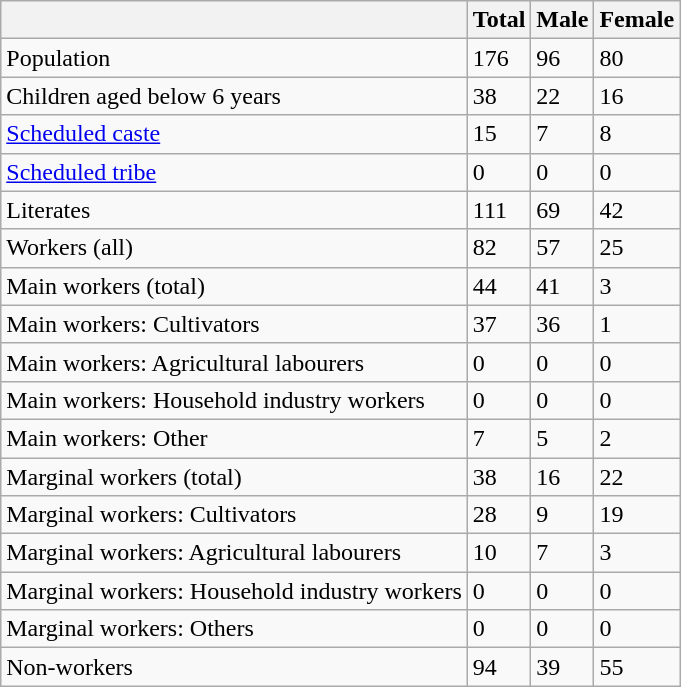<table class="wikitable sortable">
<tr>
<th></th>
<th>Total</th>
<th>Male</th>
<th>Female</th>
</tr>
<tr>
<td>Population</td>
<td>176</td>
<td>96</td>
<td>80</td>
</tr>
<tr>
<td>Children aged below 6 years</td>
<td>38</td>
<td>22</td>
<td>16</td>
</tr>
<tr>
<td><a href='#'>Scheduled caste</a></td>
<td>15</td>
<td>7</td>
<td>8</td>
</tr>
<tr>
<td><a href='#'>Scheduled tribe</a></td>
<td>0</td>
<td>0</td>
<td>0</td>
</tr>
<tr>
<td>Literates</td>
<td>111</td>
<td>69</td>
<td>42</td>
</tr>
<tr>
<td>Workers (all)</td>
<td>82</td>
<td>57</td>
<td>25</td>
</tr>
<tr>
<td>Main workers (total)</td>
<td>44</td>
<td>41</td>
<td>3</td>
</tr>
<tr>
<td>Main workers: Cultivators</td>
<td>37</td>
<td>36</td>
<td>1</td>
</tr>
<tr>
<td>Main workers: Agricultural labourers</td>
<td>0</td>
<td>0</td>
<td>0</td>
</tr>
<tr>
<td>Main workers: Household industry workers</td>
<td>0</td>
<td>0</td>
<td>0</td>
</tr>
<tr>
<td>Main workers: Other</td>
<td>7</td>
<td>5</td>
<td>2</td>
</tr>
<tr>
<td>Marginal workers (total)</td>
<td>38</td>
<td>16</td>
<td>22</td>
</tr>
<tr>
<td>Marginal workers: Cultivators</td>
<td>28</td>
<td>9</td>
<td>19</td>
</tr>
<tr>
<td>Marginal workers: Agricultural labourers</td>
<td>10</td>
<td>7</td>
<td>3</td>
</tr>
<tr>
<td>Marginal workers: Household industry workers</td>
<td>0</td>
<td>0</td>
<td>0</td>
</tr>
<tr>
<td>Marginal workers: Others</td>
<td>0</td>
<td>0</td>
<td>0</td>
</tr>
<tr>
<td>Non-workers</td>
<td>94</td>
<td>39</td>
<td>55</td>
</tr>
</table>
